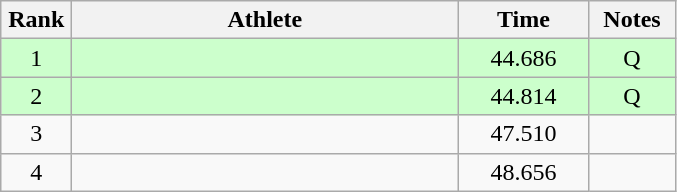<table class=wikitable style="text-align:center">
<tr>
<th width=40>Rank</th>
<th width=250>Athlete</th>
<th width=80>Time</th>
<th width=50>Notes</th>
</tr>
<tr bgcolor="ccffcc">
<td>1</td>
<td align=left></td>
<td>44.686</td>
<td>Q</td>
</tr>
<tr bgcolor="ccffcc">
<td>2</td>
<td align=left></td>
<td>44.814</td>
<td>Q</td>
</tr>
<tr>
<td>3</td>
<td align=left></td>
<td>47.510</td>
<td></td>
</tr>
<tr>
<td>4</td>
<td align=left></td>
<td>48.656</td>
<td></td>
</tr>
</table>
